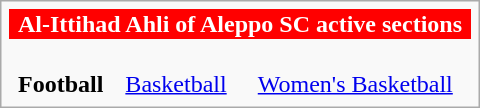<table class="infobox" style="width: 20em; font-size: 95%em;">
<tr style="color:white; background:red; text-align:center;">
<th colspan="3">Al-Ittihad Ahli of Aleppo SC active sections</th>
</tr>
<tr style="text-align: center">
<td><br><strong>Football</strong></td>
<td><br><a href='#'>Basketball</a></td>
<td><br><a href='#'>Women's Basketball</a></td>
</tr>
</table>
